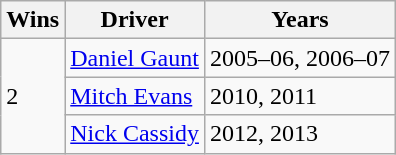<table class="wikitable">
<tr>
<th>Wins</th>
<th>Driver</th>
<th>Years</th>
</tr>
<tr>
<td rowspan="3">2</td>
<td> <a href='#'>Daniel Gaunt</a></td>
<td>2005–06, 2006–07</td>
</tr>
<tr>
<td> <a href='#'>Mitch Evans</a></td>
<td>2010, 2011</td>
</tr>
<tr>
<td> <a href='#'>Nick Cassidy</a></td>
<td>2012, 2013</td>
</tr>
</table>
